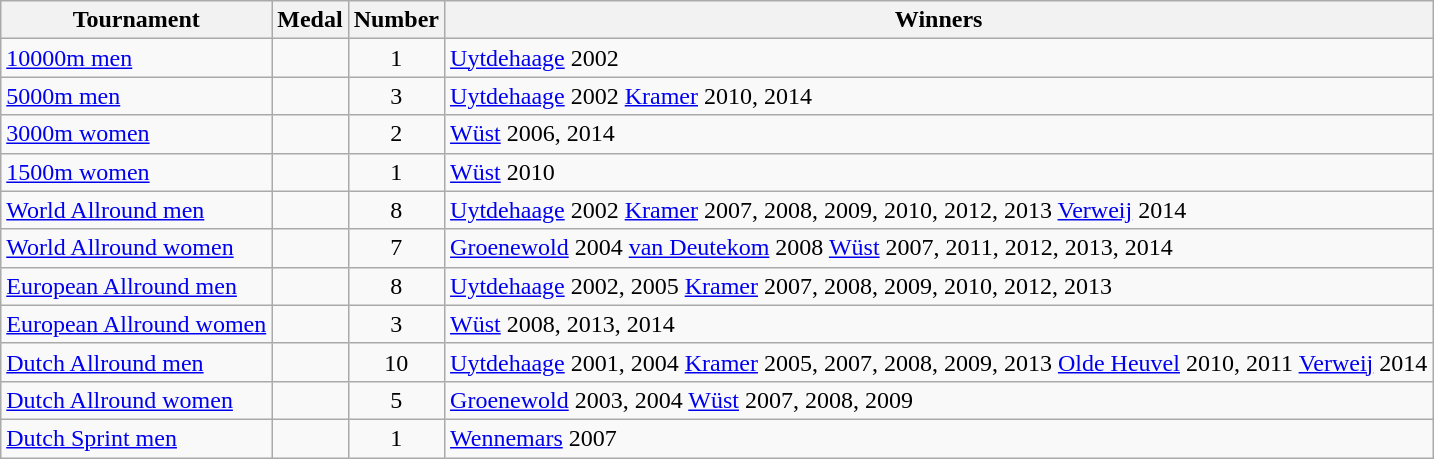<table class="wikitable sortable" style="width:auto;">
<tr>
<th width="*">Tournament</th>
<th width="*">Medal</th>
<th width="*">Number</th>
<th width="*">Winners</th>
</tr>
<tr>
<td><a href='#'>10000m men</a></td>
<td style="text-align:center"></td>
<td style="text-align:center">1</td>
<td><a href='#'>Uytdehaage</a> 2002</td>
</tr>
<tr>
<td><a href='#'>5000m men</a></td>
<td style="text-align:center"></td>
<td style="text-align:center">3</td>
<td><a href='#'>Uytdehaage</a> 2002 <a href='#'>Kramer</a> 2010, 2014</td>
</tr>
<tr>
<td><a href='#'>3000m women</a></td>
<td style="text-align:center"></td>
<td style="text-align:center">2</td>
<td><a href='#'>Wüst</a> 2006, 2014</td>
</tr>
<tr>
<td><a href='#'>1500m women</a></td>
<td style="text-align:center"></td>
<td style="text-align:center">1</td>
<td><a href='#'>Wüst</a> 2010</td>
</tr>
<tr>
<td><a href='#'>World Allround men</a></td>
<td style="text-align:center"></td>
<td style="text-align:center">8</td>
<td><a href='#'>Uytdehaage</a> 2002 <a href='#'>Kramer</a> 2007, 2008, 2009, 2010, 2012, 2013 <a href='#'>Verweij</a> 2014</td>
</tr>
<tr>
<td><a href='#'>World Allround women</a></td>
<td style="text-align:center"></td>
<td style="text-align:center">7</td>
<td><a href='#'>Groenewold</a> 2004 <a href='#'>van Deutekom</a> 2008 <a href='#'>Wüst</a> 2007, 2011, 2012, 2013, 2014</td>
</tr>
<tr>
<td><a href='#'>European Allround men</a></td>
<td style="text-align:center"></td>
<td style="text-align:center">8</td>
<td><a href='#'>Uytdehaage</a> 2002, 2005 <a href='#'>Kramer</a> 2007, 2008, 2009, 2010, 2012, 2013</td>
</tr>
<tr>
<td><a href='#'>European Allround women</a></td>
<td style="text-align:center"></td>
<td style="text-align:center">3</td>
<td><a href='#'>Wüst</a> 2008, 2013, 2014</td>
</tr>
<tr>
<td><a href='#'>Dutch Allround men</a></td>
<td style="text-align:center"></td>
<td style="text-align:center">10</td>
<td><a href='#'>Uytdehaage</a> 2001, 2004 <a href='#'>Kramer</a> 2005, 2007, 2008, 2009, 2013 <a href='#'>Olde Heuvel</a> 2010, 2011 <a href='#'>Verweij</a> 2014</td>
</tr>
<tr>
<td><a href='#'>Dutch Allround women</a></td>
<td style="text-align:center"></td>
<td style="text-align:center">5</td>
<td><a href='#'>Groenewold</a> 2003, 2004 <a href='#'>Wüst</a> 2007, 2008, 2009</td>
</tr>
<tr>
<td><a href='#'>Dutch Sprint men</a></td>
<td style="text-align:center"></td>
<td style="text-align:center">1</td>
<td><a href='#'>Wennemars</a> 2007</td>
</tr>
</table>
